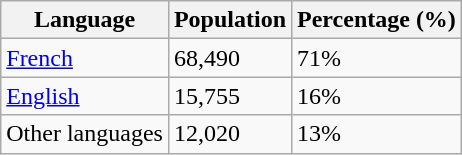<table class="wikitable">
<tr>
<th>Language</th>
<th>Population</th>
<th>Percentage (%)</th>
</tr>
<tr>
<td><a href='#'>French</a></td>
<td>68,490</td>
<td>71%</td>
</tr>
<tr>
<td><a href='#'>English</a></td>
<td>15,755</td>
<td>16%</td>
</tr>
<tr>
<td>Other languages</td>
<td>12,020</td>
<td>13%</td>
</tr>
</table>
